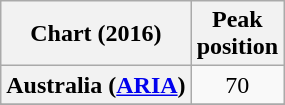<table class="wikitable sortable plainrowheaders" style="text-align:center">
<tr>
<th scope="col">Chart (2016)</th>
<th scope="col">Peak<br> position</th>
</tr>
<tr>
<th scope="row">Australia (<a href='#'>ARIA</a>)</th>
<td>70</td>
</tr>
<tr>
</tr>
<tr>
</tr>
<tr>
</tr>
<tr>
</tr>
<tr>
</tr>
<tr>
</tr>
<tr>
</tr>
<tr>
</tr>
</table>
